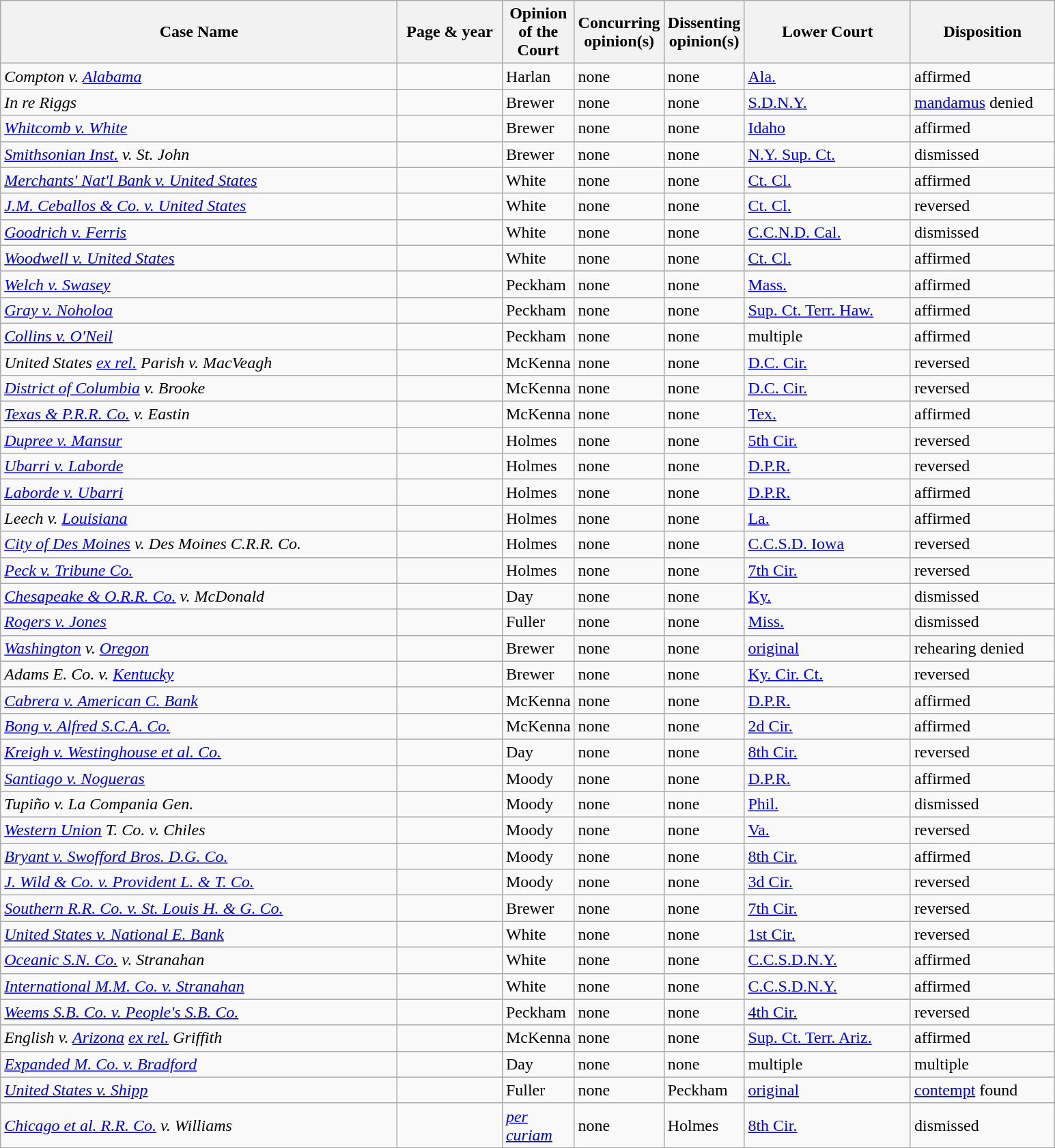<table class="wikitable sortable">
<tr>
<th scope="col" style="width: 380px;">Case Name</th>
<th scope="col" style="width: 95px;">Page & year</th>
<th scope="col" style="width: 10px;">Opinion of the Court</th>
<th scope="col" style="width: 10px;">Concurring opinion(s)</th>
<th scope="col" style="width: 10px;">Dissenting opinion(s)</th>
<th scope="col" style="width: 155px;">Lower Court</th>
<th scope="col" style="width: 133px;">Disposition</th>
</tr>
<tr>
<td><em>Compton v. <a href='#'>Alabama</a></em></td>
<td align="right"></td>
<td>Harlan</td>
<td>none</td>
<td>none</td>
<td><a href='#'>Ala.</a></td>
<td>affirmed</td>
</tr>
<tr>
<td><em>In re Riggs</em></td>
<td align="right"></td>
<td>Brewer</td>
<td>none</td>
<td>none</td>
<td><a href='#'>S.D.N.Y.</a></td>
<td><a href='#'>mandamus</a> denied</td>
</tr>
<tr>
<td><em><a href='#'>Whitcomb v. White</a></em></td>
<td align="right"></td>
<td>Brewer</td>
<td>none</td>
<td>none</td>
<td><a href='#'>Idaho</a></td>
<td>affirmed</td>
</tr>
<tr>
<td><em><a href='#'>Smithsonian Inst.</a> v. St. John</em></td>
<td align="right"></td>
<td>Brewer</td>
<td>none</td>
<td>none</td>
<td><a href='#'>N.Y. Sup. Ct.</a></td>
<td>dismissed</td>
</tr>
<tr>
<td><em><a href='#'>Merchants' Nat'l Bank v. United States</a></em></td>
<td align="right"></td>
<td>White</td>
<td>none</td>
<td>none</td>
<td><a href='#'>Ct. Cl.</a></td>
<td>affirmed</td>
</tr>
<tr>
<td><em><a href='#'>J.M. Ceballos & Co. v. United States</a></em></td>
<td align="right"></td>
<td>White</td>
<td>none</td>
<td>none</td>
<td><a href='#'>Ct. Cl.</a></td>
<td>reversed</td>
</tr>
<tr>
<td><em><a href='#'>Goodrich v. Ferris</a></em></td>
<td align="right"></td>
<td>White</td>
<td>none</td>
<td>none</td>
<td><a href='#'>C.C.N.D. Cal.</a></td>
<td>dismissed</td>
</tr>
<tr>
<td><em><a href='#'>Woodwell v. United States</a></em></td>
<td align="right"></td>
<td>White</td>
<td>none</td>
<td>none</td>
<td><a href='#'>Ct. Cl.</a></td>
<td>affirmed</td>
</tr>
<tr>
<td><em><a href='#'>Welch v. Swasey</a></em></td>
<td align="right"></td>
<td>Peckham</td>
<td>none</td>
<td>none</td>
<td><a href='#'>Mass.</a></td>
<td>affirmed</td>
</tr>
<tr>
<td><em><a href='#'>Gray v. Noholoa</a></em></td>
<td align="right"></td>
<td>Peckham</td>
<td>none</td>
<td>none</td>
<td><a href='#'>Sup. Ct. Terr. Haw.</a></td>
<td>affirmed</td>
</tr>
<tr>
<td><em><a href='#'>Collins v. O'Neil</a></em></td>
<td align="right"></td>
<td>Peckham</td>
<td>none</td>
<td>none</td>
<td>multiple</td>
<td>affirmed</td>
</tr>
<tr>
<td><em>United States <a href='#'>ex rel.</a> Parish v. MacVeagh</em></td>
<td align="right"></td>
<td>McKenna</td>
<td>none</td>
<td>none</td>
<td><a href='#'>D.C. Cir.</a></td>
<td>reversed</td>
</tr>
<tr>
<td><em><a href='#'>District of Columbia</a> v. Brooke</em></td>
<td align="right"></td>
<td>McKenna</td>
<td>none</td>
<td>none</td>
<td><a href='#'>D.C. Cir.</a></td>
<td>reversed</td>
</tr>
<tr>
<td><em><a href='#'>Texas & P.R.R. Co.</a> v. Eastin</em></td>
<td align="right"></td>
<td>McKenna</td>
<td>none</td>
<td>none</td>
<td><a href='#'>Tex.</a></td>
<td>affirmed</td>
</tr>
<tr>
<td><em><a href='#'>Dupree v. Mansur</a></em></td>
<td align="right"></td>
<td>Holmes</td>
<td>none</td>
<td>none</td>
<td><a href='#'>5th Cir.</a></td>
<td>reversed</td>
</tr>
<tr>
<td><em><a href='#'>Ubarri v. Laborde</a></em></td>
<td align="right"></td>
<td>Holmes</td>
<td>none</td>
<td>none</td>
<td><a href='#'>D.P.R.</a></td>
<td>reversed</td>
</tr>
<tr>
<td><em><a href='#'>Laborde v. Ubarri</a></em></td>
<td align="right"></td>
<td>Holmes</td>
<td>none</td>
<td>none</td>
<td><a href='#'>D.P.R.</a></td>
<td>affirmed</td>
</tr>
<tr>
<td><em>Leech v. <a href='#'>Louisiana</a></em></td>
<td align="right"></td>
<td>Holmes</td>
<td>none</td>
<td>none</td>
<td><a href='#'>La.</a></td>
<td>affirmed</td>
</tr>
<tr>
<td><em><a href='#'>City of Des Moines</a> v. Des Moines C.R.R. Co.</em></td>
<td align="right"></td>
<td>Holmes</td>
<td>none</td>
<td>none</td>
<td><a href='#'>C.C.S.D. Iowa</a></td>
<td>reversed</td>
</tr>
<tr>
<td><em><a href='#'>Peck v. Tribune Co.</a></em></td>
<td align="right"></td>
<td>Holmes</td>
<td>none</td>
<td>none</td>
<td><a href='#'>7th Cir.</a></td>
<td>reversed</td>
</tr>
<tr>
<td><em><a href='#'>Chesapeake & O.R.R. Co.</a> v. McDonald</em></td>
<td align="right"></td>
<td>Day</td>
<td>none</td>
<td>none</td>
<td><a href='#'>Ky.</a></td>
<td>dismissed</td>
</tr>
<tr>
<td><em><a href='#'>Rogers v. Jones</a></em></td>
<td align="right"></td>
<td>Fuller</td>
<td>none</td>
<td>none</td>
<td><a href='#'>Miss.</a></td>
<td>dismissed</td>
</tr>
<tr>
<td><em><a href='#'>Washington</a> v. <a href='#'>Oregon</a></em></td>
<td align="right"></td>
<td>Brewer</td>
<td>none</td>
<td>none</td>
<td><a href='#'>original</a></td>
<td>rehearing denied</td>
</tr>
<tr>
<td><em>Adams E. Co. v. <a href='#'>Kentucky</a></em></td>
<td align="right"></td>
<td>Brewer</td>
<td>none</td>
<td>none</td>
<td><a href='#'>Ky. Cir. Ct.</a></td>
<td>reversed</td>
</tr>
<tr>
<td><em><a href='#'>Cabrera v. American C. Bank</a></em></td>
<td align="right"></td>
<td>McKenna</td>
<td>none</td>
<td>none</td>
<td><a href='#'>D.P.R.</a></td>
<td>affirmed</td>
</tr>
<tr>
<td><em><a href='#'>Bong v. Alfred S.C.A. Co.</a></em></td>
<td align="right"></td>
<td>McKenna</td>
<td>none</td>
<td>none</td>
<td><a href='#'>2d Cir.</a></td>
<td>affirmed</td>
</tr>
<tr>
<td><em><a href='#'>Kreigh v. Westinghouse et al. Co.</a></em></td>
<td align="right"></td>
<td>Day</td>
<td>none</td>
<td>none</td>
<td><a href='#'>8th Cir.</a></td>
<td>reversed</td>
</tr>
<tr>
<td><em><a href='#'>Santiago v. Nogueras</a></em></td>
<td align="right"></td>
<td>Moody</td>
<td>none</td>
<td>none</td>
<td><a href='#'>D.P.R.</a></td>
<td>affirmed</td>
</tr>
<tr>
<td><em>Tupiño v. La Compania Gen.</em></td>
<td align="right"></td>
<td>Moody</td>
<td>none</td>
<td>none</td>
<td><a href='#'>Phil.</a></td>
<td>dismissed</td>
</tr>
<tr>
<td><em><a href='#'>Western Union</a> T. Co. v. Chiles</em></td>
<td align="right"></td>
<td>Moody</td>
<td>none</td>
<td>none</td>
<td><a href='#'>Va.</a></td>
<td>reversed</td>
</tr>
<tr>
<td><em><a href='#'>Bryant v. Swofford Bros. D.G. Co.</a></em></td>
<td align="right"></td>
<td>Moody</td>
<td>none</td>
<td>none</td>
<td><a href='#'>8th Cir.</a></td>
<td>affirmed</td>
</tr>
<tr>
<td><em><a href='#'>J. Wild & Co. v. Provident L. & T. Co.</a></em></td>
<td align="right"></td>
<td>Moody</td>
<td>none</td>
<td>none</td>
<td><a href='#'>3d Cir.</a></td>
<td>reversed</td>
</tr>
<tr>
<td><em><a href='#'>Southern R.R. Co. v. St. Louis H. & G. Co.</a></em></td>
<td align="right"></td>
<td>Brewer</td>
<td>none</td>
<td>none</td>
<td><a href='#'>7th Cir.</a></td>
<td>reversed</td>
</tr>
<tr>
<td><em><a href='#'>United States v. National E. Bank</a></em></td>
<td align="right"></td>
<td>White</td>
<td>none</td>
<td>none</td>
<td><a href='#'>1st Cir.</a></td>
<td>reversed</td>
</tr>
<tr>
<td><em><a href='#'>Oceanic S.N. Co.</a> v. Stranahan</em></td>
<td align="right"></td>
<td>White</td>
<td>none</td>
<td>none</td>
<td><a href='#'>C.C.S.D.N.Y.</a></td>
<td>affirmed</td>
</tr>
<tr>
<td><em><a href='#'>International M.M. Co. v. Stranahan</a></em></td>
<td align="right"></td>
<td>White</td>
<td>none</td>
<td>none</td>
<td><a href='#'>C.C.S.D.N.Y.</a></td>
<td>affirmed</td>
</tr>
<tr>
<td><em><a href='#'>Weems S.B. Co. v. People's S.B. Co.</a></em></td>
<td align="right"></td>
<td>Peckham</td>
<td>none</td>
<td>none</td>
<td><a href='#'>4th Cir.</a></td>
<td>reversed</td>
</tr>
<tr>
<td><em>English v. <a href='#'>Arizona</a> <a href='#'>ex rel.</a> Griffith</em></td>
<td align="right"></td>
<td>McKenna</td>
<td>none</td>
<td>none</td>
<td><a href='#'>Sup. Ct. Terr. Ariz.</a></td>
<td>affirmed</td>
</tr>
<tr>
<td><em><a href='#'>Expanded M. Co. v. Bradford</a></em></td>
<td align="right"></td>
<td>Day</td>
<td>none</td>
<td>none</td>
<td>multiple</td>
<td>multiple</td>
</tr>
<tr>
<td><em><a href='#'>United States v. Shipp</a></em></td>
<td align="right"></td>
<td>Fuller</td>
<td>none</td>
<td>Peckham</td>
<td><a href='#'>original</a></td>
<td><a href='#'>contempt</a> found</td>
</tr>
<tr>
<td><em><a href='#'>Chicago et al. R.R. Co.</a> v. Williams</em></td>
<td align="right"></td>
<td><em><a href='#'>per curiam</a></em></td>
<td>none</td>
<td>Holmes</td>
<td><a href='#'>8th Cir.</a></td>
<td>dismissed</td>
</tr>
</table>
